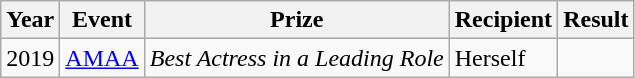<table class="wikitable">
<tr>
<th>Year</th>
<th>Event</th>
<th>Prize</th>
<th>Recipient</th>
<th>Result</th>
</tr>
<tr>
<td>2019</td>
<td><a href='#'>AMAA</a></td>
<td><em>Best Actress in a Leading Role</em></td>
<td>Herself</td>
<td></td>
</tr>
</table>
